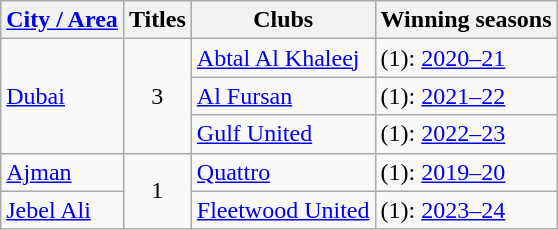<table class="wikitable">
<tr>
<th><a href='#'>City / Area</a></th>
<th>Titles</th>
<th>Clubs</th>
<th>Winning seasons</th>
</tr>
<tr>
<td rowspan="3"><a href='#'>Dubai</a></td>
<td rowspan="3" style="text-align:center;">3</td>
<td><a href='#'>Abtal Al Khaleej</a></td>
<td>(1): <a href='#'>2020–21</a></td>
</tr>
<tr>
<td><a href='#'>Al Fursan</a></td>
<td>(1): <a href='#'>2021–22</a></td>
</tr>
<tr>
<td><a href='#'>Gulf United</a></td>
<td>(1): <a href='#'>2022–23</a></td>
</tr>
<tr>
<td><a href='#'>Ajman</a></td>
<td style="text-align:center;" rowspan=2>1</td>
<td><a href='#'>Quattro</a></td>
<td>(1): <a href='#'>2019–20</a></td>
</tr>
<tr>
<td><a href='#'>Jebel Ali</a></td>
<td><a href='#'>Fleetwood United</a></td>
<td>(1): <a href='#'>2023–24</a></td>
</tr>
</table>
